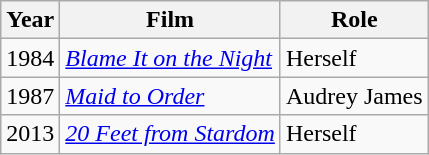<table class="wikitable sortable">
<tr>
<th>Year</th>
<th>Film</th>
<th>Role</th>
</tr>
<tr>
<td>1984</td>
<td><em><a href='#'>Blame It on the Night</a></em></td>
<td>Herself</td>
</tr>
<tr>
<td>1987</td>
<td><em><a href='#'>Maid to Order</a></em></td>
<td>Audrey James</td>
</tr>
<tr>
<td>2013</td>
<td><em><a href='#'>20 Feet from Stardom</a></em></td>
<td>Herself</td>
</tr>
</table>
